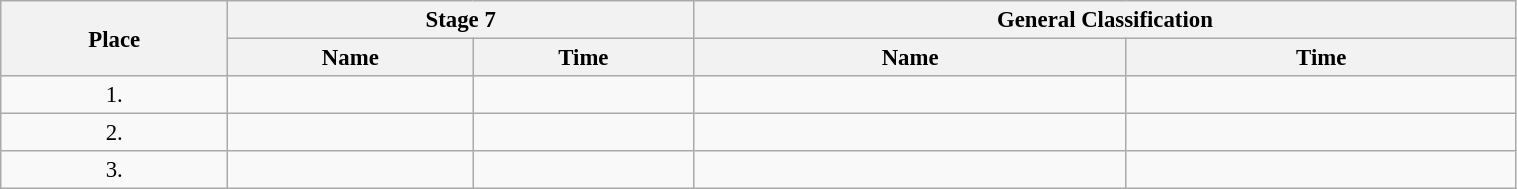<table class=wikitable style="font-size:95%" width="80%">
<tr>
<th rowspan="2">Place</th>
<th colspan="2">Stage 7</th>
<th colspan="2">General Classification</th>
</tr>
<tr>
<th>Name</th>
<th>Time</th>
<th>Name</th>
<th>Time</th>
</tr>
<tr>
<td align="center">1.</td>
<td></td>
<td></td>
<td></td>
<td></td>
</tr>
<tr>
<td align="center">2.</td>
<td></td>
<td></td>
<td></td>
<td></td>
</tr>
<tr>
<td align="center">3.</td>
<td></td>
<td></td>
<td></td>
<td></td>
</tr>
</table>
